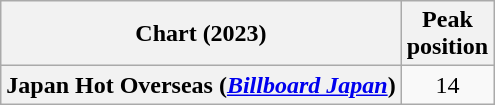<table class="wikitable plainrowheaders" style="text-align:center">
<tr>
<th>Chart (2023)</th>
<th>Peak<br>position</th>
</tr>
<tr>
<th scope="row">Japan Hot Overseas (<em><a href='#'>Billboard Japan</a></em>)</th>
<td>14</td>
</tr>
</table>
